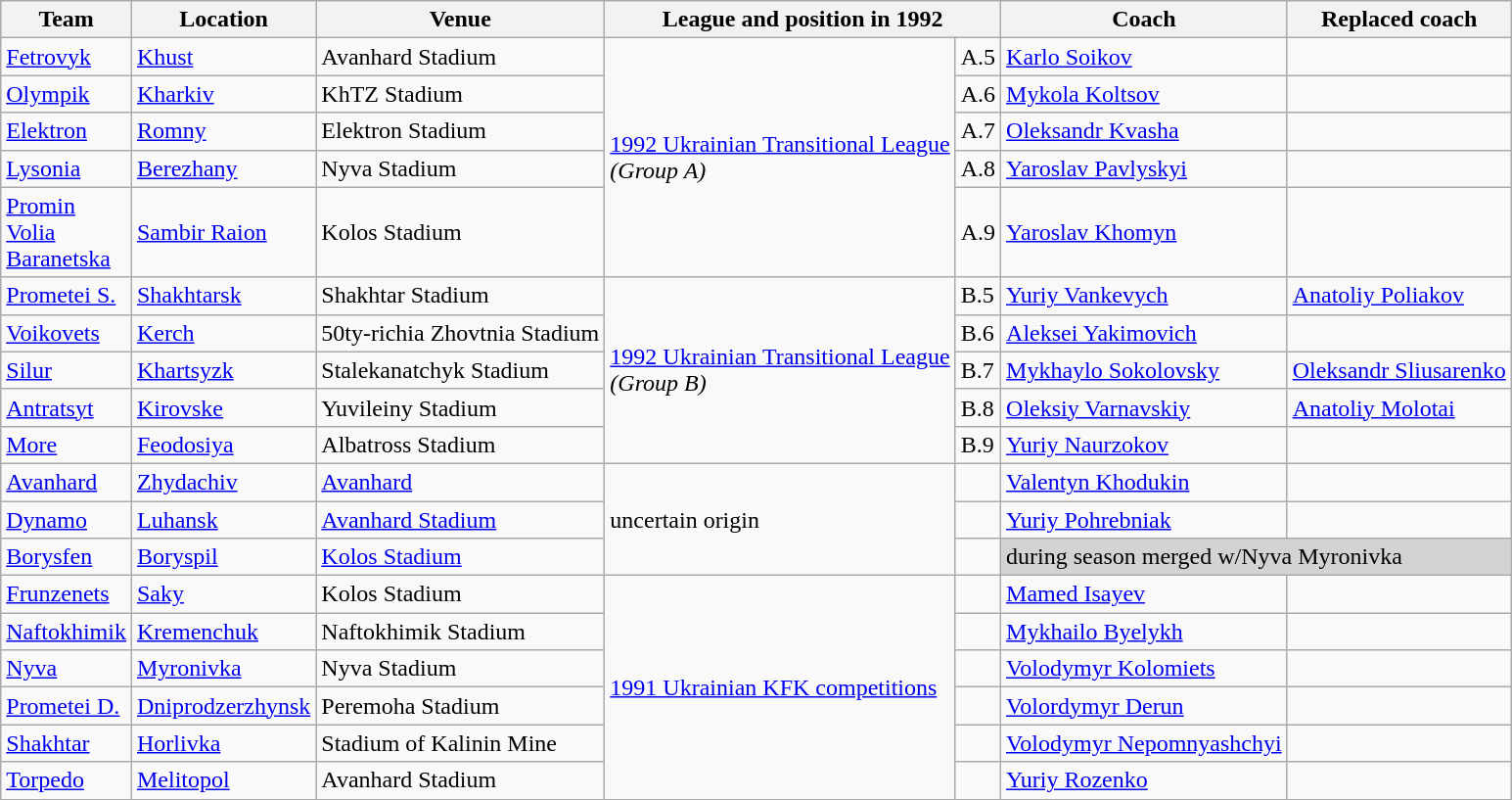<table class="wikitable" style="text-align:left">
<tr>
<th>Team</th>
<th>Location</th>
<th>Venue</th>
<th colspan="2">League and position in 1992</th>
<th>Coach</th>
<th>Replaced coach</th>
</tr>
<tr>
<td><a href='#'>Fetrovyk</a></td>
<td><a href='#'>Khust</a></td>
<td>Avanhard Stadium</td>
<td rowspan=5><a href='#'>1992 Ukrainian Transitional League</a><br><em>(Group A)</em></td>
<td>A.5</td>
<td> <a href='#'>Karlo Soikov</a></td>
<td></td>
</tr>
<tr>
<td><a href='#'>Olympik</a></td>
<td><a href='#'>Kharkiv</a></td>
<td>KhTZ Stadium</td>
<td>A.6</td>
<td> <a href='#'>Mykola Koltsov</a></td>
<td></td>
</tr>
<tr>
<td><a href='#'>Elektron</a></td>
<td><a href='#'>Romny</a></td>
<td>Elektron Stadium</td>
<td>A.7</td>
<td> <a href='#'>Oleksandr Kvasha</a></td>
<td></td>
</tr>
<tr>
<td><a href='#'>Lysonia</a></td>
<td><a href='#'>Berezhany</a></td>
<td>Nyva Stadium</td>
<td>A.8</td>
<td> <a href='#'>Yaroslav Pavlyskyi</a></td>
<td></td>
</tr>
<tr>
<td><a href='#'>Promin Volia Baranetska</a></td>
<td><a href='#'>Sambir Raion</a></td>
<td>Kolos Stadium</td>
<td>A.9</td>
<td> <a href='#'>Yaroslav Khomyn</a></td>
<td></td>
</tr>
<tr>
<td><a href='#'>Prometei S.</a></td>
<td><a href='#'>Shakhtarsk</a></td>
<td>Shakhtar Stadium</td>
<td rowspan=5><a href='#'>1992 Ukrainian Transitional League</a><br><em>(Group B)</em></td>
<td>B.5</td>
<td> <a href='#'>Yuriy Vankevych</a></td>
<td> <a href='#'>Anatoliy Poliakov</a></td>
</tr>
<tr>
<td width=60><a href='#'>Voikovets</a></td>
<td><a href='#'>Kerch</a></td>
<td>50ty-richia Zhovtnia Stadium</td>
<td>B.6</td>
<td> <a href='#'>Aleksei Yakimovich</a></td>
<td></td>
</tr>
<tr>
<td><a href='#'>Silur</a></td>
<td><a href='#'>Khartsyzk</a></td>
<td>Stalekanatchyk Stadium</td>
<td>B.7</td>
<td> <a href='#'>Mykhaylo Sokolovsky</a></td>
<td> <a href='#'>Oleksandr Sliusarenko</a></td>
</tr>
<tr>
<td><a href='#'>Antratsyt</a></td>
<td><a href='#'>Kirovske</a></td>
<td>Yuvileiny Stadium</td>
<td>B.8</td>
<td> <a href='#'>Oleksiy Varnavskiy</a></td>
<td> <a href='#'>Anatoliy Molotai</a></td>
</tr>
<tr>
<td><a href='#'>More</a></td>
<td><a href='#'>Feodosiya</a></td>
<td>Albatross Stadium</td>
<td>B.9</td>
<td> <a href='#'>Yuriy Naurzokov</a></td>
<td></td>
</tr>
<tr>
<td><a href='#'>Avanhard</a></td>
<td><a href='#'>Zhydachiv</a></td>
<td><a href='#'>Avanhard</a></td>
<td rowspan=3>uncertain origin</td>
<td></td>
<td> <a href='#'>Valentyn Khodukin</a></td>
<td></td>
</tr>
<tr>
<td><a href='#'>Dynamo</a></td>
<td><a href='#'>Luhansk</a></td>
<td><a href='#'>Avanhard Stadium</a></td>
<td></td>
<td> <a href='#'>Yuriy Pohrebniak</a></td>
<td></td>
</tr>
<tr>
<td><a href='#'>Borysfen</a></td>
<td><a href='#'>Boryspil</a></td>
<td><a href='#'>Kolos Stadium</a></td>
<td></td>
<td bgcolor=lightgrey colspan=2>during season merged w/Nyva Myronivka</td>
</tr>
<tr>
<td><a href='#'>Frunzenets</a></td>
<td><a href='#'>Saky</a></td>
<td>Kolos Stadium</td>
<td rowspan=6><a href='#'>1991 Ukrainian KFK competitions</a></td>
<td></td>
<td> <a href='#'>Mamed Isayev</a></td>
<td></td>
</tr>
<tr>
<td><a href='#'>Naftokhimik</a></td>
<td><a href='#'>Kremenchuk</a></td>
<td>Naftokhimik Stadium</td>
<td></td>
<td> <a href='#'>Mykhailo Byelykh</a></td>
<td></td>
</tr>
<tr>
<td><a href='#'>Nyva</a></td>
<td><a href='#'>Myronivka</a></td>
<td>Nyva Stadium</td>
<td></td>
<td> <a href='#'>Volodymyr Kolomiets</a></td>
<td></td>
</tr>
<tr>
<td><a href='#'>Prometei D.</a></td>
<td><a href='#'>Dniprodzerzhynsk</a></td>
<td>Peremoha Stadium</td>
<td></td>
<td> <a href='#'>Volordymyr Derun</a></td>
<td></td>
</tr>
<tr>
<td><a href='#'>Shakhtar</a></td>
<td><a href='#'>Horlivka</a></td>
<td>Stadium of Kalinin Mine</td>
<td></td>
<td> <a href='#'>Volodymyr Nepomnyashchyi</a></td>
<td></td>
</tr>
<tr>
<td><a href='#'>Torpedo</a></td>
<td><a href='#'>Melitopol</a></td>
<td>Avanhard Stadium</td>
<td></td>
<td> <a href='#'>Yuriy Rozenko</a></td>
<td></td>
</tr>
</table>
